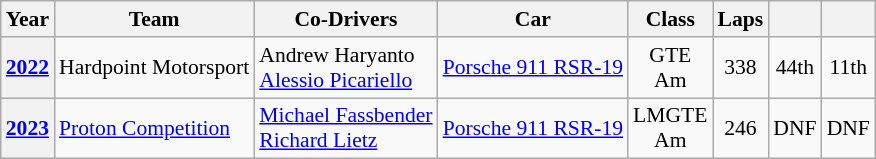<table class="wikitable" style="text-align:center; font-size:90%">
<tr>
<th>Year</th>
<th>Team</th>
<th>Co-Drivers</th>
<th>Car</th>
<th>Class</th>
<th>Laps</th>
<th></th>
<th></th>
</tr>
<tr>
<th><a href='#'>2022</a></th>
<td align="left"> Hardpoint Motorsport</td>
<td align="left"> Andrew Haryanto<br> <a href='#'>Alessio Picariello</a></td>
<td align="left"><a href='#'>Porsche 911 RSR-19</a></td>
<td>GTE<br>Am</td>
<td>338</td>
<td>44th</td>
<td>11th</td>
</tr>
<tr>
<th><a href='#'>2023</a></th>
<td align="left"> <a href='#'>Proton Competition</a></td>
<td align="left"> <a href='#'>Michael Fassbender</a><br> <a href='#'>Richard Lietz</a></td>
<td align="left"><a href='#'>Porsche 911 RSR-19</a></td>
<td>LMGTE<br>Am</td>
<td>246</td>
<td>DNF</td>
<td>DNF</td>
</tr>
</table>
